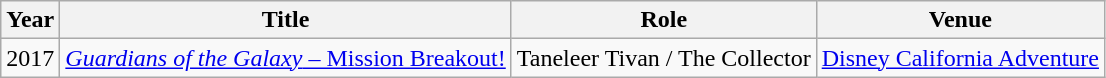<table class="wikitable">
<tr>
<th>Year</th>
<th>Title</th>
<th>Role</th>
<th>Venue</th>
</tr>
<tr>
<td>2017</td>
<td><a href='#'><em>Guardians of the Galaxy</em> – Mission Breakout!</a></td>
<td>Taneleer Tivan / The Collector</td>
<td><a href='#'>Disney California Adventure</a></td>
</tr>
</table>
